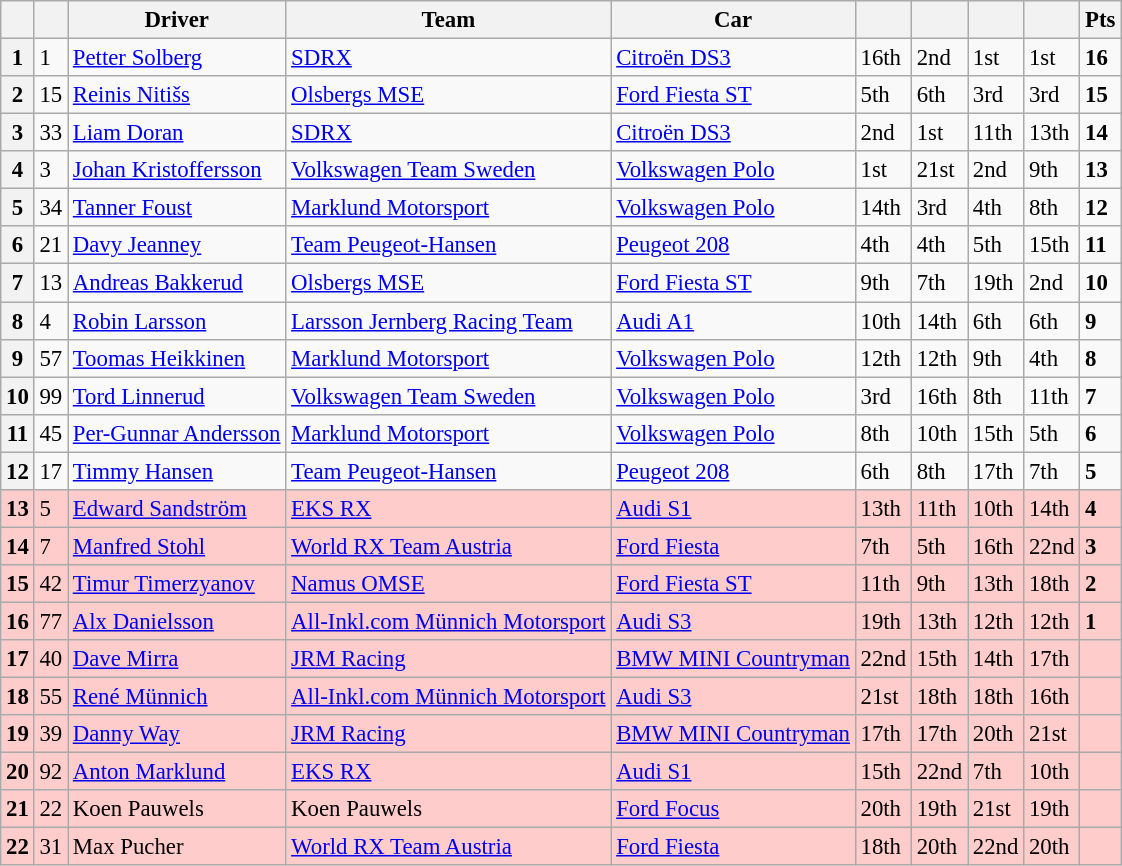<table class=wikitable style="font-size:95%">
<tr>
<th></th>
<th></th>
<th>Driver</th>
<th>Team</th>
<th>Car</th>
<th></th>
<th></th>
<th></th>
<th></th>
<th>Pts</th>
</tr>
<tr>
<th>1</th>
<td>1</td>
<td> <a href='#'>Petter Solberg</a></td>
<td><a href='#'>SDRX</a></td>
<td><a href='#'>Citroën DS3</a></td>
<td>16th</td>
<td>2nd</td>
<td>1st</td>
<td>1st</td>
<td><strong>16</strong></td>
</tr>
<tr>
<th>2</th>
<td>15</td>
<td> <a href='#'>Reinis Nitišs</a></td>
<td><a href='#'>Olsbergs MSE</a></td>
<td><a href='#'>Ford Fiesta ST</a></td>
<td>5th</td>
<td>6th</td>
<td>3rd</td>
<td>3rd</td>
<td><strong>15</strong></td>
</tr>
<tr>
<th>3</th>
<td>33</td>
<td> <a href='#'>Liam Doran</a></td>
<td><a href='#'>SDRX</a></td>
<td><a href='#'>Citroën DS3</a></td>
<td>2nd</td>
<td>1st</td>
<td>11th</td>
<td>13th</td>
<td><strong>14</strong></td>
</tr>
<tr>
<th>4</th>
<td>3</td>
<td> <a href='#'>Johan Kristoffersson</a></td>
<td><a href='#'>Volkswagen Team Sweden</a></td>
<td><a href='#'>Volkswagen Polo</a></td>
<td>1st</td>
<td>21st</td>
<td>2nd</td>
<td>9th</td>
<td><strong>13</strong></td>
</tr>
<tr>
<th>5</th>
<td>34</td>
<td> <a href='#'>Tanner Foust</a></td>
<td><a href='#'>Marklund Motorsport</a></td>
<td><a href='#'>Volkswagen Polo</a></td>
<td>14th</td>
<td>3rd</td>
<td>4th</td>
<td>8th</td>
<td><strong>12</strong></td>
</tr>
<tr>
<th>6</th>
<td>21</td>
<td> <a href='#'>Davy Jeanney</a></td>
<td><a href='#'>Team Peugeot-Hansen</a></td>
<td><a href='#'>Peugeot 208</a></td>
<td>4th</td>
<td>4th</td>
<td>5th</td>
<td>15th</td>
<td><strong>11</strong></td>
</tr>
<tr>
<th>7</th>
<td>13</td>
<td> <a href='#'>Andreas Bakkerud</a></td>
<td><a href='#'>Olsbergs MSE</a></td>
<td><a href='#'>Ford Fiesta ST</a></td>
<td>9th</td>
<td>7th</td>
<td>19th</td>
<td>2nd</td>
<td><strong>10</strong></td>
</tr>
<tr>
<th>8</th>
<td>4</td>
<td> <a href='#'>Robin Larsson</a></td>
<td><a href='#'>Larsson Jernberg Racing Team</a></td>
<td><a href='#'>Audi A1</a></td>
<td>10th</td>
<td>14th</td>
<td>6th</td>
<td>6th</td>
<td><strong>9</strong></td>
</tr>
<tr>
<th>9</th>
<td>57</td>
<td> <a href='#'>Toomas Heikkinen</a></td>
<td><a href='#'>Marklund Motorsport</a></td>
<td><a href='#'>Volkswagen Polo</a></td>
<td>12th</td>
<td>12th</td>
<td>9th</td>
<td>4th</td>
<td><strong>8</strong></td>
</tr>
<tr>
<th>10</th>
<td>99</td>
<td> <a href='#'>Tord Linnerud</a></td>
<td><a href='#'>Volkswagen Team Sweden</a></td>
<td><a href='#'>Volkswagen Polo</a></td>
<td>3rd</td>
<td>16th</td>
<td>8th</td>
<td>11th</td>
<td><strong>7</strong></td>
</tr>
<tr>
<th>11</th>
<td>45</td>
<td> <a href='#'>Per-Gunnar Andersson</a></td>
<td><a href='#'>Marklund Motorsport</a></td>
<td><a href='#'>Volkswagen Polo</a></td>
<td>8th</td>
<td>10th</td>
<td>15th</td>
<td>5th</td>
<td><strong>6</strong></td>
</tr>
<tr>
<th>12</th>
<td>17</td>
<td> <a href='#'>Timmy Hansen</a></td>
<td><a href='#'>Team Peugeot-Hansen</a></td>
<td><a href='#'>Peugeot 208</a></td>
<td>6th</td>
<td>8th</td>
<td>17th</td>
<td>7th</td>
<td><strong>5</strong></td>
</tr>
<tr>
<th style="background:#ffcccc;">13</th>
<td style="background:#ffcccc;">5</td>
<td style="background:#ffcccc;"> <a href='#'>Edward Sandström</a></td>
<td style="background:#ffcccc;"><a href='#'>EKS RX</a></td>
<td style="background:#ffcccc;"><a href='#'>Audi S1</a></td>
<td style="background:#ffcccc;">13th</td>
<td style="background:#ffcccc;">11th</td>
<td style="background:#ffcccc;">10th</td>
<td style="background:#ffcccc;">14th</td>
<td style="background:#ffcccc;"><strong>4</strong></td>
</tr>
<tr>
<th style="background:#ffcccc;">14</th>
<td style="background:#ffcccc;">7</td>
<td style="background:#ffcccc;"> <a href='#'>Manfred Stohl</a></td>
<td style="background:#ffcccc;"><a href='#'>World RX Team Austria</a></td>
<td style="background:#ffcccc;"><a href='#'>Ford Fiesta</a></td>
<td style="background:#ffcccc;">7th</td>
<td style="background:#ffcccc;">5th</td>
<td style="background:#ffcccc;">16th</td>
<td style="background:#ffcccc;">22nd</td>
<td style="background:#ffcccc;"><strong>3</strong></td>
</tr>
<tr>
<th style="background:#ffcccc;">15</th>
<td style="background:#ffcccc;">42</td>
<td style="background:#ffcccc;"> <a href='#'>Timur Timerzyanov</a></td>
<td style="background:#ffcccc;"><a href='#'>Namus OMSE</a></td>
<td style="background:#ffcccc;"><a href='#'>Ford Fiesta ST</a></td>
<td style="background:#ffcccc;">11th</td>
<td style="background:#ffcccc;">9th</td>
<td style="background:#ffcccc;">13th</td>
<td style="background:#ffcccc;">18th</td>
<td style="background:#ffcccc;"><strong>2</strong></td>
</tr>
<tr>
<th style="background:#ffcccc;">16</th>
<td style="background:#ffcccc;">77</td>
<td style="background:#ffcccc;"> <a href='#'>Alx Danielsson</a></td>
<td style="background:#ffcccc;"><a href='#'>All-Inkl.com Münnich Motorsport</a></td>
<td style="background:#ffcccc;"><a href='#'>Audi S3</a></td>
<td style="background:#ffcccc;">19th</td>
<td style="background:#ffcccc;">13th</td>
<td style="background:#ffcccc;">12th</td>
<td style="background:#ffcccc;">12th</td>
<td style="background:#ffcccc;"><strong>1</strong></td>
</tr>
<tr>
<th style="background:#ffcccc;">17</th>
<td style="background:#ffcccc;">40</td>
<td style="background:#ffcccc;"> <a href='#'>Dave Mirra</a></td>
<td style="background:#ffcccc;"><a href='#'>JRM Racing</a></td>
<td style="background:#ffcccc;"><a href='#'>BMW MINI Countryman</a></td>
<td style="background:#ffcccc;">22nd</td>
<td style="background:#ffcccc;">15th</td>
<td style="background:#ffcccc;">14th</td>
<td style="background:#ffcccc;">17th</td>
<td style="background:#ffcccc;"></td>
</tr>
<tr>
<th style="background:#ffcccc;">18</th>
<td style="background:#ffcccc;">55</td>
<td style="background:#ffcccc;"> <a href='#'>René Münnich</a></td>
<td style="background:#ffcccc;"><a href='#'>All-Inkl.com Münnich Motorsport</a></td>
<td style="background:#ffcccc;"><a href='#'>Audi S3</a></td>
<td style="background:#ffcccc;">21st</td>
<td style="background:#ffcccc;">18th</td>
<td style="background:#ffcccc;">18th</td>
<td style="background:#ffcccc;">16th</td>
<td style="background:#ffcccc;"></td>
</tr>
<tr>
<th style="background:#ffcccc;">19</th>
<td style="background:#ffcccc;">39</td>
<td style="background:#ffcccc;"> <a href='#'>Danny Way</a></td>
<td style="background:#ffcccc;"><a href='#'>JRM Racing</a></td>
<td style="background:#ffcccc;"><a href='#'>BMW MINI Countryman</a></td>
<td style="background:#ffcccc;">17th</td>
<td style="background:#ffcccc;">17th</td>
<td style="background:#ffcccc;">20th</td>
<td style="background:#ffcccc;">21st</td>
<td style="background:#ffcccc;"></td>
</tr>
<tr>
<th style="background:#ffcccc;">20</th>
<td style="background:#ffcccc;">92</td>
<td style="background:#ffcccc;"> <a href='#'>Anton Marklund</a></td>
<td style="background:#ffcccc;"><a href='#'>EKS RX</a></td>
<td style="background:#ffcccc;"><a href='#'>Audi S1</a></td>
<td style="background:#ffcccc;">15th</td>
<td style="background:#ffcccc;">22nd</td>
<td style="background:#ffcccc;">7th</td>
<td style="background:#ffcccc;">10th</td>
<td style="background:#ffcccc;"></td>
</tr>
<tr>
<th style="background:#ffcccc;">21</th>
<td style="background:#ffcccc;">22</td>
<td style="background:#ffcccc;"> Koen Pauwels</td>
<td style="background:#ffcccc;">Koen Pauwels</td>
<td style="background:#ffcccc;"><a href='#'>Ford Focus</a></td>
<td style="background:#ffcccc;">20th</td>
<td style="background:#ffcccc;">19th</td>
<td style="background:#ffcccc;">21st</td>
<td style="background:#ffcccc;">19th</td>
<td style="background:#ffcccc;"></td>
</tr>
<tr>
<th style="background:#ffcccc;">22</th>
<td style="background:#ffcccc;">31</td>
<td style="background:#ffcccc;"> Max Pucher</td>
<td style="background:#ffcccc;"><a href='#'>World RX Team Austria</a></td>
<td style="background:#ffcccc;"><a href='#'>Ford Fiesta</a></td>
<td style="background:#ffcccc;">18th</td>
<td style="background:#ffcccc;">20th</td>
<td style="background:#ffcccc;">22nd</td>
<td style="background:#ffcccc;">20th</td>
<td style="background:#ffcccc;"></td>
</tr>
</table>
